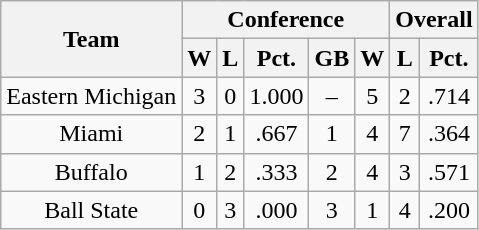<table class="wikitable" style="text-align:center;">
<tr>
<th rowspan=2>Team</th>
<th colspan=5>Conference</th>
<th colspan=4>Overall</th>
</tr>
<tr>
<th>W</th>
<th>L</th>
<th>Pct.</th>
<th>GB</th>
<th>W</th>
<th>L</th>
<th>Pct.</th>
</tr>
<tr>
<td>Eastern Michigan</td>
<td>3</td>
<td>0</td>
<td>1.000</td>
<td>–</td>
<td>5</td>
<td>2</td>
<td>.714</td>
</tr>
<tr>
<td>Miami</td>
<td>2</td>
<td>1</td>
<td>.667</td>
<td>1</td>
<td>4</td>
<td>7</td>
<td>.364</td>
</tr>
<tr>
<td>Buffalo</td>
<td>1</td>
<td>2</td>
<td>.333</td>
<td>2</td>
<td>4</td>
<td>3</td>
<td>.571</td>
</tr>
<tr>
<td>Ball State</td>
<td>0</td>
<td>3</td>
<td>.000</td>
<td>3</td>
<td>1</td>
<td>4</td>
<td>.200</td>
</tr>
</table>
